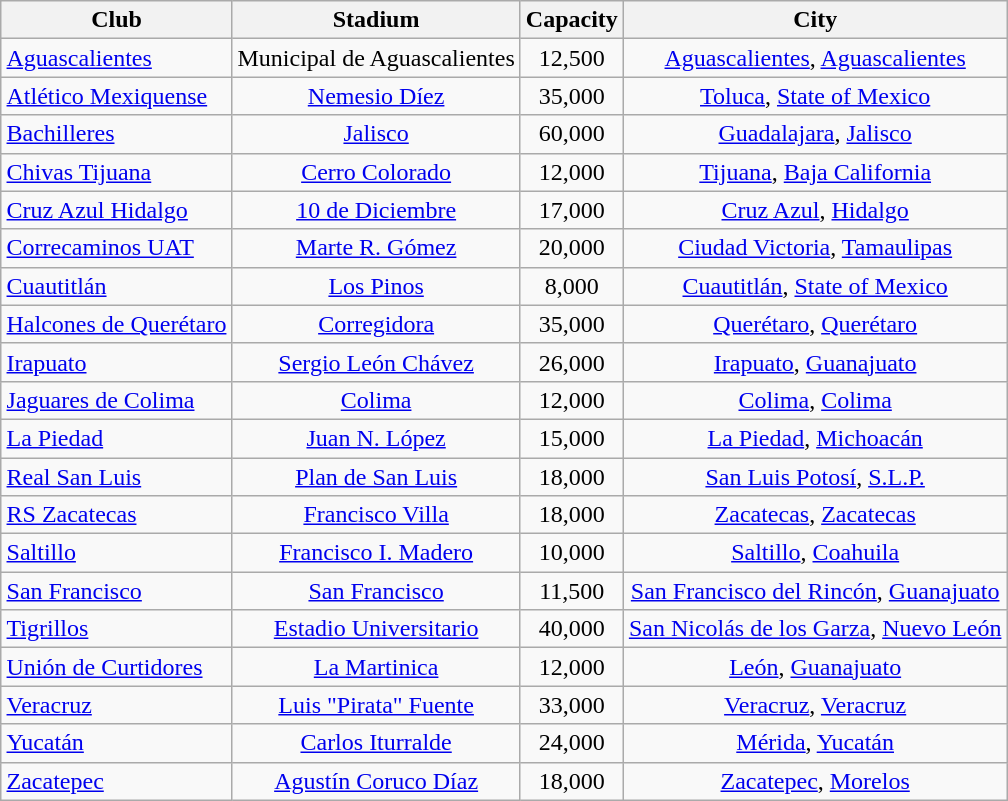<table class="wikitable" style="margin:0.5em auto">
<tr>
<th>Club</th>
<th>Stadium</th>
<th>Capacity</th>
<th>City</th>
</tr>
<tr>
<td><a href='#'>Aguascalientes</a></td>
<td align="center">Municipal de Aguascalientes</td>
<td align="center">12,500</td>
<td align="center"><a href='#'>Aguascalientes</a>, <a href='#'>Aguascalientes</a></td>
</tr>
<tr>
<td><a href='#'>Atlético Mexiquense</a></td>
<td align="center"><a href='#'>Nemesio Díez</a></td>
<td align="center">35,000</td>
<td align="center"><a href='#'>Toluca</a>, <a href='#'>State of Mexico</a></td>
</tr>
<tr>
<td><a href='#'>Bachilleres</a></td>
<td align="center"><a href='#'>Jalisco</a></td>
<td align="center">60,000</td>
<td align="center"><a href='#'>Guadalajara</a>, <a href='#'>Jalisco</a></td>
</tr>
<tr>
<td><a href='#'>Chivas Tijuana</a></td>
<td align="center"><a href='#'>Cerro Colorado</a></td>
<td align="center">12,000</td>
<td align="center"><a href='#'>Tijuana</a>, <a href='#'>Baja California</a></td>
</tr>
<tr>
<td><a href='#'>Cruz Azul Hidalgo</a></td>
<td align="center"><a href='#'>10 de Diciembre</a></td>
<td align="center">17,000</td>
<td align="center"><a href='#'>Cruz Azul</a>, <a href='#'>Hidalgo</a></td>
</tr>
<tr>
<td><a href='#'>Correcaminos UAT</a></td>
<td align="center"><a href='#'>Marte R. Gómez</a></td>
<td align="center">20,000</td>
<td align="center"><a href='#'>Ciudad Victoria</a>, <a href='#'>Tamaulipas</a></td>
</tr>
<tr>
<td><a href='#'>Cuautitlán</a></td>
<td align="center"><a href='#'>Los Pinos</a></td>
<td align="center">8,000</td>
<td align="center"><a href='#'>Cuautitlán</a>, <a href='#'>State of Mexico</a></td>
</tr>
<tr>
<td><a href='#'>Halcones de Querétaro</a></td>
<td align="center"><a href='#'>Corregidora</a></td>
<td align="center">35,000</td>
<td align="center"><a href='#'>Querétaro</a>, <a href='#'>Querétaro</a></td>
</tr>
<tr>
<td><a href='#'>Irapuato</a></td>
<td align="center"><a href='#'>Sergio León Chávez</a></td>
<td align="center">26,000</td>
<td align="center"><a href='#'>Irapuato</a>, <a href='#'>Guanajuato</a></td>
</tr>
<tr>
<td><a href='#'>Jaguares de Colima</a></td>
<td align="center"><a href='#'>Colima</a></td>
<td align="center">12,000</td>
<td align="center"><a href='#'>Colima</a>, <a href='#'>Colima</a></td>
</tr>
<tr>
<td><a href='#'>La Piedad</a></td>
<td align="center"><a href='#'>Juan N. López</a></td>
<td align="center">15,000</td>
<td align="center"><a href='#'>La Piedad</a>, <a href='#'>Michoacán</a></td>
</tr>
<tr>
<td><a href='#'>Real San Luis</a></td>
<td align="center"><a href='#'>Plan de San Luis</a></td>
<td align="center">18,000</td>
<td align="center"><a href='#'>San Luis Potosí</a>, <a href='#'>S.L.P.</a></td>
</tr>
<tr>
<td><a href='#'>RS Zacatecas</a></td>
<td align="center"><a href='#'>Francisco Villa</a></td>
<td align="center">18,000</td>
<td align="center"><a href='#'>Zacatecas</a>, <a href='#'>Zacatecas</a></td>
</tr>
<tr>
<td><a href='#'>Saltillo</a></td>
<td align="center"><a href='#'>Francisco I. Madero</a></td>
<td align="center">10,000</td>
<td align="center"><a href='#'>Saltillo</a>, <a href='#'>Coahuila</a></td>
</tr>
<tr>
<td><a href='#'>San Francisco</a></td>
<td align="center"><a href='#'>San Francisco</a></td>
<td align="center">11,500</td>
<td align="center"><a href='#'>San Francisco del Rincón</a>, <a href='#'>Guanajuato</a></td>
</tr>
<tr>
<td><a href='#'>Tigrillos</a></td>
<td align="center"><a href='#'>Estadio Universitario</a></td>
<td align="center">40,000</td>
<td align="center"><a href='#'>San Nicolás de los Garza</a>, <a href='#'>Nuevo León</a></td>
</tr>
<tr>
<td><a href='#'>Unión de Curtidores</a></td>
<td align="center"><a href='#'>La Martinica</a></td>
<td align="center">12,000</td>
<td align="center"><a href='#'>León</a>, <a href='#'>Guanajuato</a></td>
</tr>
<tr>
<td><a href='#'>Veracruz</a></td>
<td align="center"><a href='#'>Luis "Pirata" Fuente</a></td>
<td align="center">33,000</td>
<td align="center"><a href='#'>Veracruz</a>, <a href='#'>Veracruz</a></td>
</tr>
<tr>
<td><a href='#'>Yucatán</a></td>
<td align="center"><a href='#'>Carlos Iturralde</a></td>
<td align="center">24,000</td>
<td align="center"><a href='#'>Mérida</a>, <a href='#'>Yucatán</a></td>
</tr>
<tr>
<td><a href='#'>Zacatepec</a></td>
<td align="center"><a href='#'>Agustín Coruco Díaz</a></td>
<td align="center">18,000</td>
<td align="center"><a href='#'>Zacatepec</a>, <a href='#'>Morelos</a></td>
</tr>
</table>
